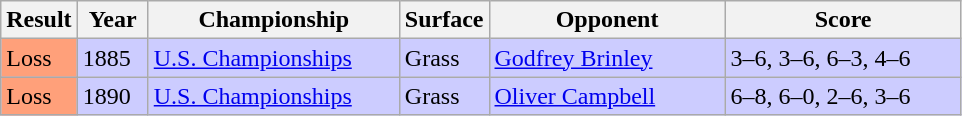<table class="sortable wikitable">
<tr>
<th style="width:40px">Result</th>
<th style="width:40px">Year</th>
<th style="width:160px">Championship</th>
<th style="width:50px">Surface</th>
<th style="width:150px">Opponent</th>
<th style="width:150px" class="unsortable">Score</th>
</tr>
<tr style="background:#ccf;">
<td style="background:#ffa07a;">Loss</td>
<td>1885</td>
<td><a href='#'>U.S. Championships</a></td>
<td>Grass</td>
<td> <a href='#'>Godfrey Brinley</a></td>
<td>3–6, 3–6, 6–3, 4–6</td>
</tr>
<tr style="background:#ccf;">
<td style="background:#ffa07a;">Loss</td>
<td>1890</td>
<td><a href='#'>U.S. Championships</a></td>
<td>Grass</td>
<td> <a href='#'>Oliver Campbell</a></td>
<td>6–8, 6–0, 2–6, 3–6</td>
</tr>
</table>
